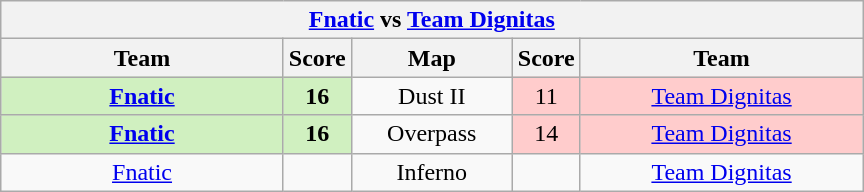<table class="wikitable" style="text-align: center;">
<tr>
<th colspan=5><a href='#'>Fnatic</a> vs <a href='#'>Team Dignitas</a></th>
</tr>
<tr>
<th width="181px">Team</th>
<th width="20px">Score</th>
<th width="100px">Map</th>
<th width="20px">Score</th>
<th width="181px">Team</th>
</tr>
<tr>
<td style="background: #D0F0C0;"><strong><a href='#'>Fnatic</a></strong></td>
<td style="background: #D0F0C0;"><strong>16</strong></td>
<td>Dust II</td>
<td style="background: #FFCCCC;">11</td>
<td style="background: #FFCCCC;"><a href='#'>Team Dignitas</a></td>
</tr>
<tr>
<td style="background: #D0F0C0;"><strong><a href='#'>Fnatic</a></strong></td>
<td style="background: #D0F0C0;"><strong>16</strong></td>
<td>Overpass</td>
<td style="background: #FFCCCC;">14</td>
<td style="background: #FFCCCC;"><a href='#'>Team Dignitas</a></td>
</tr>
<tr>
<td><a href='#'>Fnatic</a></td>
<td></td>
<td>Inferno</td>
<td></td>
<td><a href='#'>Team Dignitas</a></td>
</tr>
</table>
